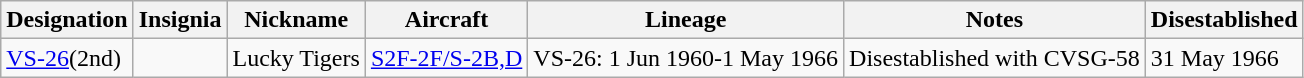<table class="wikitable">
<tr>
<th>Designation</th>
<th>Insignia</th>
<th>Nickname</th>
<th>Aircraft</th>
<th>Lineage</th>
<th>Notes</th>
<th>Disestablished</th>
</tr>
<tr>
<td><a href='#'>VS-26</a>(2nd)</td>
<td></td>
<td>Lucky Tigers</td>
<td><a href='#'>S2F-2F/S-2B,D</a></td>
<td style="white-space: nowrap;">VS-26: 1 Jun 1960-1 May 1966</td>
<td>Disestablished with CVSG-58</td>
<td>31 May 1966</td>
</tr>
</table>
